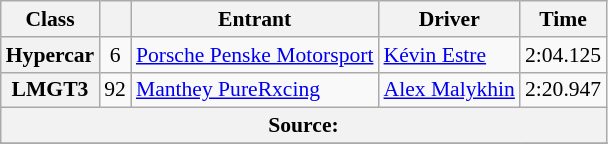<table class="wikitable" style="font-size:90%;">
<tr>
<th>Class</th>
<th></th>
<th>Entrant</th>
<th>Driver</th>
<th>Time</th>
</tr>
<tr>
<th>Hypercar</th>
<td style="text-align:center;">6</td>
<td> <a href='#'>Porsche Penske Motorsport</a></td>
<td> <a href='#'>Kévin Estre</a></td>
<td>2:04.125</td>
</tr>
<tr>
<th>LMGT3</th>
<td style="text-align:center;">92</td>
<td> <a href='#'>Manthey PureRxcing</a></td>
<td> <a href='#'>Alex Malykhin</a></td>
<td>2:20.947</td>
</tr>
<tr>
<th colspan="6">Source:</th>
</tr>
<tr>
</tr>
</table>
